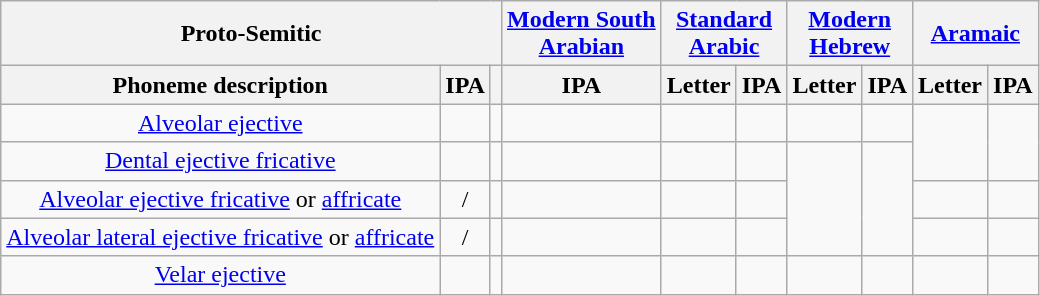<table class="wikitable" style="text-align:center">
<tr>
<th colspan="3">Proto-Semitic</th>
<th><a href='#'>Modern South<br>Arabian</a></th>
<th colspan="2"><a href='#'>Standard<br>Arabic</a></th>
<th colspan="2"><a href='#'>Modern<br>Hebrew</a></th>
<th colspan="2"><a href='#'>Aramaic</a></th>
</tr>
<tr>
<th>Phoneme description</th>
<th>IPA</th>
<th></th>
<th>IPA</th>
<th>Letter</th>
<th>IPA</th>
<th>Letter</th>
<th>IPA</th>
<th>Letter</th>
<th>IPA</th>
</tr>
<tr>
<td><a href='#'>Alveolar ejective</a></td>
<td></td>
<td></td>
<td></td>
<td> </td>
<td></td>
<td> </td>
<td></td>
<td rowspan="2"> </td>
<td rowspan="2"></td>
</tr>
<tr>
<td><a href='#'>Dental ejective fricative</a></td>
<td></td>
<td></td>
<td></td>
<td> </td>
<td></td>
<td rowspan="3"> </td>
<td rowspan="3"></td>
</tr>
<tr>
<td><a href='#'>Alveolar ejective fricative</a> or <a href='#'>affricate</a></td>
<td>/</td>
<td></td>
<td></td>
<td> </td>
<td></td>
<td> </td>
<td></td>
</tr>
<tr>
<td><a href='#'>Alveolar lateral ejective fricative</a> or <a href='#'>affricate</a></td>
<td>/</td>
<td></td>
<td></td>
<td> </td>
<td></td>
<td> </td>
<td></td>
</tr>
<tr>
<td><a href='#'>Velar ejective</a></td>
<td></td>
<td></td>
<td></td>
<td> </td>
<td></td>
<td> </td>
<td></td>
<td> </td>
<td></td>
</tr>
</table>
